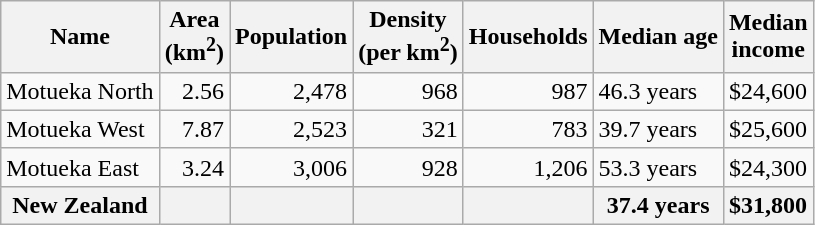<table class="wikitable">
<tr>
<th>Name</th>
<th>Area<br>(km<sup>2</sup>)</th>
<th>Population</th>
<th>Density<br>(per km<sup>2</sup>)</th>
<th>Households</th>
<th>Median age</th>
<th>Median<br>income</th>
</tr>
<tr>
<td>Motueka North</td>
<td style="text-align:right;">2.56</td>
<td style="text-align:right;">2,478</td>
<td style="text-align:right;">968</td>
<td style="text-align:right;">987</td>
<td>46.3 years</td>
<td>$24,600</td>
</tr>
<tr>
<td>Motueka West</td>
<td style="text-align:right;">7.87</td>
<td style="text-align:right;">2,523</td>
<td style="text-align:right;">321</td>
<td style="text-align:right;">783</td>
<td>39.7 years</td>
<td>$25,600</td>
</tr>
<tr>
<td>Motueka East</td>
<td style="text-align:right;">3.24</td>
<td style="text-align:right;">3,006</td>
<td style="text-align:right;">928</td>
<td style="text-align:right;">1,206</td>
<td>53.3 years</td>
<td>$24,300</td>
</tr>
<tr>
<th>New Zealand</th>
<th></th>
<th></th>
<th></th>
<th></th>
<th>37.4 years</th>
<th style="text-align:left;">$31,800</th>
</tr>
</table>
